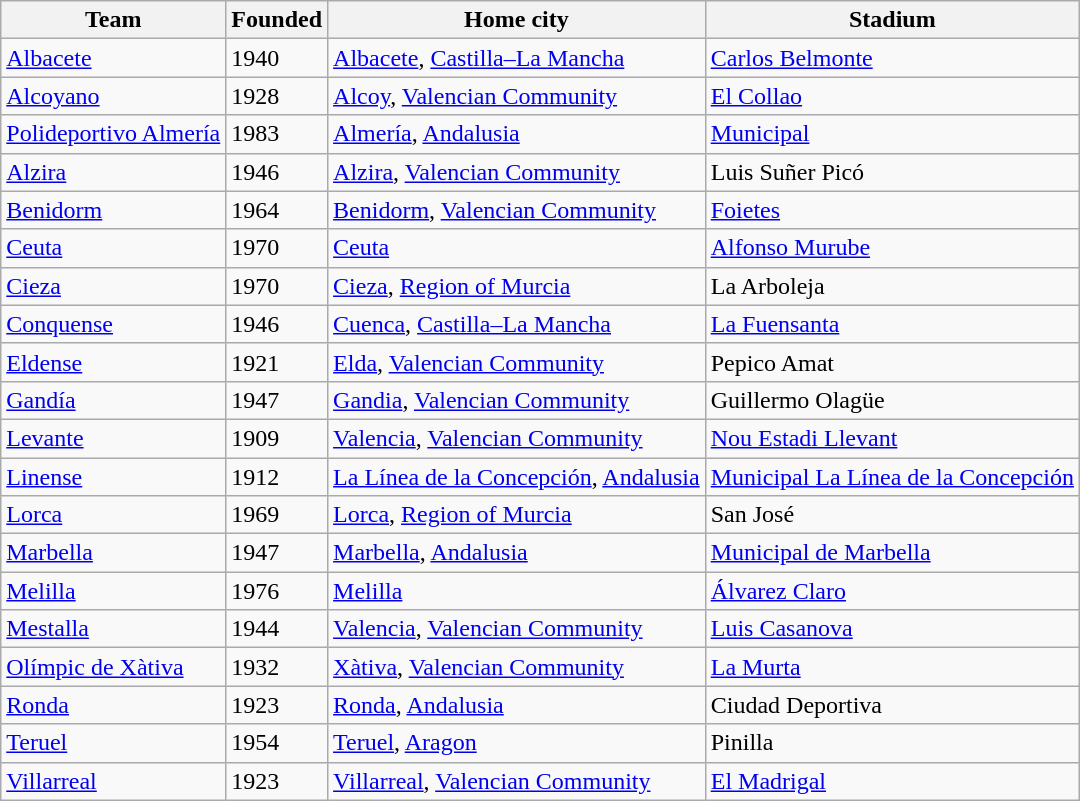<table class="wikitable sortable">
<tr>
<th>Team</th>
<th>Founded</th>
<th>Home city</th>
<th>Stadium</th>
</tr>
<tr>
<td><a href='#'>Albacete</a></td>
<td>1940</td>
<td><a href='#'>Albacete</a>, <a href='#'>Castilla–La Mancha</a></td>
<td><a href='#'>Carlos Belmonte</a></td>
</tr>
<tr>
<td><a href='#'>Alcoyano</a></td>
<td>1928</td>
<td><a href='#'>Alcoy</a>, <a href='#'>Valencian Community</a></td>
<td><a href='#'>El Collao</a></td>
</tr>
<tr>
<td><a href='#'>Polideportivo Almería</a></td>
<td>1983</td>
<td><a href='#'>Almería</a>, <a href='#'>Andalusia</a></td>
<td><a href='#'>Municipal</a></td>
</tr>
<tr>
<td><a href='#'>Alzira</a></td>
<td>1946</td>
<td><a href='#'>Alzira</a>, <a href='#'>Valencian Community</a></td>
<td>Luis Suñer Picó</td>
</tr>
<tr>
<td><a href='#'>Benidorm</a></td>
<td>1964</td>
<td><a href='#'>Benidorm</a>, <a href='#'>Valencian Community</a></td>
<td><a href='#'>Foietes</a></td>
</tr>
<tr>
<td><a href='#'>Ceuta</a></td>
<td>1970</td>
<td><a href='#'>Ceuta</a></td>
<td><a href='#'>Alfonso Murube</a></td>
</tr>
<tr>
<td><a href='#'>Cieza</a></td>
<td>1970</td>
<td><a href='#'>Cieza</a>, <a href='#'>Region of Murcia</a></td>
<td>La Arboleja</td>
</tr>
<tr>
<td><a href='#'>Conquense</a></td>
<td>1946</td>
<td><a href='#'>Cuenca</a>, <a href='#'>Castilla–La Mancha</a></td>
<td><a href='#'>La Fuensanta</a></td>
</tr>
<tr>
<td><a href='#'>Eldense</a></td>
<td>1921</td>
<td><a href='#'>Elda</a>, <a href='#'>Valencian Community</a></td>
<td>Pepico Amat</td>
</tr>
<tr>
<td><a href='#'>Gandía</a></td>
<td>1947</td>
<td><a href='#'>Gandia</a>, <a href='#'>Valencian Community</a></td>
<td>Guillermo Olagüe</td>
</tr>
<tr>
<td><a href='#'>Levante</a></td>
<td>1909</td>
<td><a href='#'>Valencia</a>, <a href='#'>Valencian Community</a></td>
<td><a href='#'>Nou Estadi Llevant</a></td>
</tr>
<tr>
<td><a href='#'>Linense</a></td>
<td>1912</td>
<td><a href='#'>La Línea de la Concepción</a>, <a href='#'>Andalusia</a></td>
<td><a href='#'>Municipal La Línea de la Concepción</a></td>
</tr>
<tr>
<td><a href='#'>Lorca</a></td>
<td>1969</td>
<td><a href='#'>Lorca</a>, <a href='#'>Region of Murcia</a></td>
<td>San José</td>
</tr>
<tr>
<td><a href='#'>Marbella</a></td>
<td>1947</td>
<td><a href='#'>Marbella</a>, <a href='#'>Andalusia</a></td>
<td><a href='#'>Municipal de Marbella</a></td>
</tr>
<tr>
<td><a href='#'>Melilla</a></td>
<td>1976</td>
<td><a href='#'>Melilla</a></td>
<td><a href='#'>Álvarez Claro</a></td>
</tr>
<tr>
<td><a href='#'>Mestalla</a></td>
<td>1944</td>
<td><a href='#'>Valencia</a>, <a href='#'>Valencian Community</a></td>
<td><a href='#'>Luis Casanova</a></td>
</tr>
<tr>
<td><a href='#'>Olímpic de Xàtiva</a></td>
<td>1932</td>
<td><a href='#'>Xàtiva</a>, <a href='#'>Valencian Community</a></td>
<td><a href='#'>La Murta</a></td>
</tr>
<tr>
<td><a href='#'>Ronda</a></td>
<td>1923</td>
<td><a href='#'>Ronda</a>, <a href='#'>Andalusia</a></td>
<td>Ciudad Deportiva</td>
</tr>
<tr>
<td><a href='#'>Teruel</a></td>
<td>1954</td>
<td><a href='#'>Teruel</a>, <a href='#'>Aragon</a></td>
<td>Pinilla</td>
</tr>
<tr>
<td><a href='#'>Villarreal</a></td>
<td>1923</td>
<td><a href='#'>Villarreal</a>, <a href='#'>Valencian Community</a></td>
<td><a href='#'>El Madrigal</a></td>
</tr>
</table>
